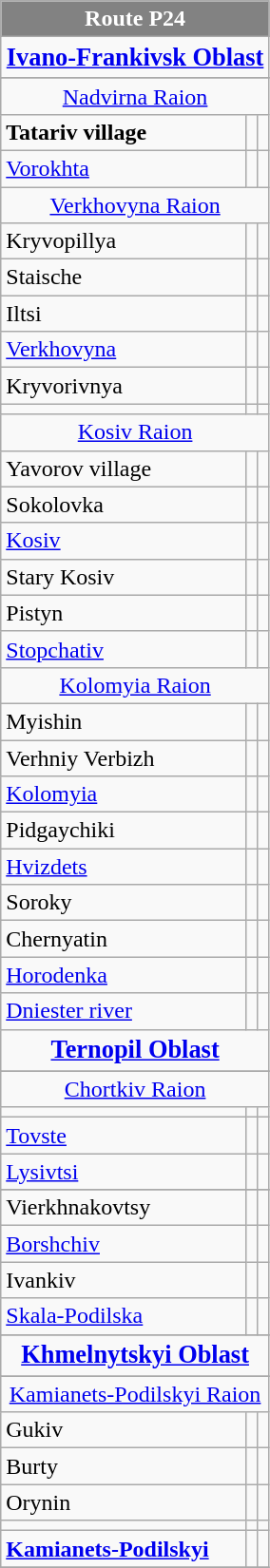<table class="wikitable" style="margin-left:0.5em;">
<tr>
<td colspan="3" style="color:#fff;background-color:#828282; text-align: center;"><strong>Route P24</strong></td>
</tr>
<tr>
<td colspan="3" style=" font-size: 110%; text-align: center;"><strong><a href='#'>Ivano-Frankivsk Oblast</a></strong></td>
</tr>
<tr>
</tr>
<tr>
<td colspan="3" style=" font-size: 100%; text-align: center;"><a href='#'>Nadvirna Raion</a></td>
</tr>
<tr>
<td><strong>Tatariv village</strong></td>
<td></td>
<td></td>
</tr>
<tr>
<td><a href='#'>Vorokhta</a></td>
<td></td>
<td></td>
</tr>
<tr>
<td colspan="3" style=" font-size: 100%; text-align: center;"><a href='#'>Verkhovyna Raion</a></td>
</tr>
<tr>
<td>Kryvopillya</td>
<td></td>
<td></td>
</tr>
<tr>
<td>Staische</td>
<td></td>
<td></td>
</tr>
<tr>
<td>Iltsi</td>
<td></td>
<td></td>
</tr>
<tr>
<td><a href='#'>Verkhovyna</a></td>
<td></td>
<td></td>
</tr>
<tr>
<td>Kryvorivnya</td>
<td></td>
<td></td>
</tr>
<tr>
<td></td>
<td></td>
<td></td>
</tr>
<tr>
<td colspan="3" style=" font-size: 100%; text-align: center;"><a href='#'>Kosiv Raion</a></td>
</tr>
<tr>
<td>Yavorov village</td>
<td></td>
<td></td>
</tr>
<tr>
<td>Sokolovka</td>
<td></td>
<td></td>
</tr>
<tr>
<td><a href='#'>Kosiv</a></td>
<td></td>
<td></td>
</tr>
<tr>
<td>Stary Kosiv</td>
<td></td>
<td></td>
</tr>
<tr>
<td>Pistyn</td>
<td></td>
<td></td>
</tr>
<tr>
<td><a href='#'>Stopchativ</a></td>
<td></td>
<td></td>
</tr>
<tr>
<td colspan="3" style=" font-size: 100%; text-align: center;"><a href='#'>Kolomyia Raion</a></td>
</tr>
<tr>
<td>Myishin</td>
<td></td>
<td></td>
</tr>
<tr>
<td>Verhniy Verbizh</td>
<td></td>
<td></td>
</tr>
<tr>
<td><a href='#'>Kolomyia</a></td>
<td></td>
<td></td>
</tr>
<tr>
<td>Pidgaychiki</td>
<td></td>
<td></td>
</tr>
<tr>
<td><a href='#'>Hvizdets</a></td>
<td></td>
<td></td>
</tr>
<tr>
<td>Soroky</td>
<td></td>
<td></td>
</tr>
<tr>
<td>Chernyatin</td>
<td></td>
<td></td>
</tr>
<tr>
<td><a href='#'>Horodenka</a></td>
<td></td>
<td></td>
</tr>
<tr>
<td><a href='#'>Dniester river</a></td>
<td></td>
<td></td>
</tr>
<tr>
<td colspan="3" style=" font-size: 110%; text-align: center;"><strong><a href='#'>Ternopil Oblast</a></strong></td>
</tr>
<tr>
</tr>
<tr>
<td colspan="3" style=" font-size: 100%; text-align: center;"><a href='#'>Chortkiv Raion</a></td>
</tr>
<tr>
<td> </td>
<td></td>
<td></td>
</tr>
<tr>
<td> <a href='#'>Tovste</a></td>
<td></td>
<td></td>
</tr>
<tr>
<td><a href='#'>Lysivtsi</a></td>
<td></td>
<td></td>
</tr>
<tr>
</tr>
<tr>
<td>Vierkhnakovtsy</td>
<td></td>
<td></td>
</tr>
<tr>
<td><a href='#'>Borshchiv</a></td>
<td></td>
<td></td>
</tr>
<tr>
<td>Ivankiv</td>
<td></td>
<td></td>
</tr>
<tr>
<td><a href='#'>Skala-Podilska</a></td>
<td></td>
<td></td>
</tr>
<tr>
</tr>
<tr>
<td colspan="3" style=" font-size: 110%; text-align: center;"><strong><a href='#'>Khmelnytskyi Oblast</a></strong></td>
</tr>
<tr>
</tr>
<tr>
<td colspan="3" style=" font-size: 100%; text-align: center;"><a href='#'>Kamianets-Podilskyi Raion</a></td>
</tr>
<tr>
<td>Gukiv</td>
<td></td>
<td></td>
</tr>
<tr>
<td>Burty</td>
<td></td>
<td></td>
</tr>
<tr>
<td>Orynin</td>
<td></td>
<td></td>
</tr>
<tr>
<td> </td>
<td></td>
<td></td>
</tr>
<tr>
<td><strong><a href='#'>Kamianets-Podilskyi</a></strong></td>
<td></td>
<td></td>
</tr>
<tr>
</tr>
</table>
